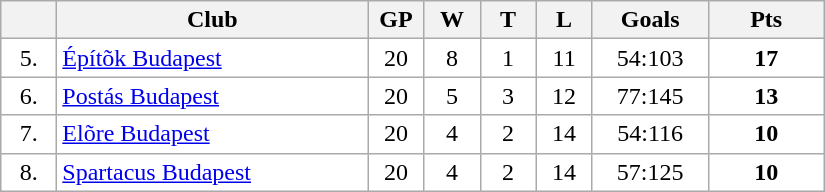<table class="wikitable">
<tr>
<th width="30"></th>
<th width="200">Club</th>
<th width="30">GP</th>
<th width="30">W</th>
<th width="30">T</th>
<th width="30">L</th>
<th width="70">Goals</th>
<th width="70">Pts</th>
</tr>
<tr bgcolor="#FFFFFF" align="center">
<td>5.</td>
<td align="left"><a href='#'>Építõk Budapest</a></td>
<td>20</td>
<td>8</td>
<td>1</td>
<td>11</td>
<td>54:103</td>
<td><strong>17</strong></td>
</tr>
<tr bgcolor="#FFFFFF" align="center">
<td>6.</td>
<td align="left"><a href='#'>Postás Budapest</a></td>
<td>20</td>
<td>5</td>
<td>3</td>
<td>12</td>
<td>77:145</td>
<td><strong>13</strong></td>
</tr>
<tr bgcolor="#FFFFFF" align="center">
<td>7.</td>
<td align="left"><a href='#'>Elõre Budapest</a></td>
<td>20</td>
<td>4</td>
<td>2</td>
<td>14</td>
<td>54:116</td>
<td><strong>10</strong></td>
</tr>
<tr bgcolor="#FFFFFF" align="center">
<td>8.</td>
<td align="left"><a href='#'>Spartacus Budapest</a></td>
<td>20</td>
<td>4</td>
<td>2</td>
<td>14</td>
<td>57:125</td>
<td><strong>10</strong></td>
</tr>
</table>
